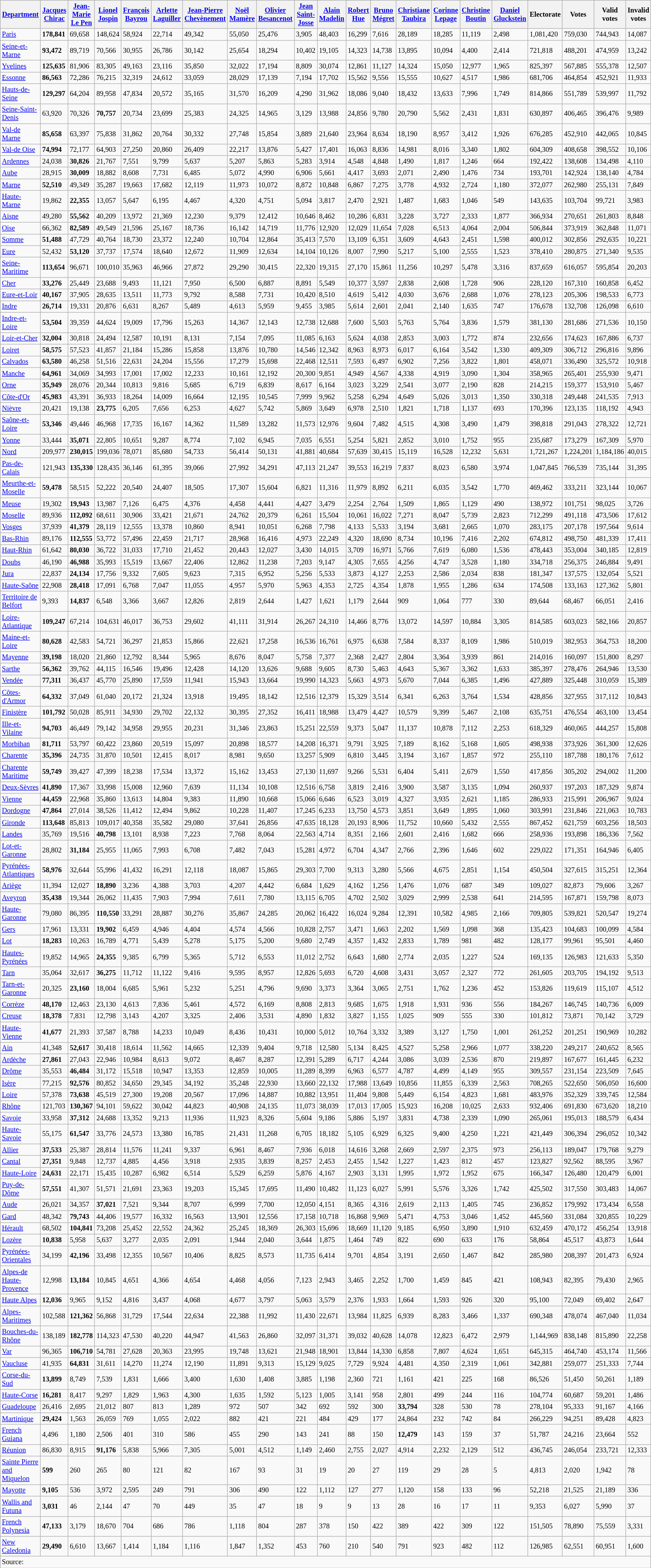<table class="wikitable sortable collapsible collapsed" style="font-size:85%;">
<tr>
<th align=left><a href='#'>Department</a></th>
<th align=left><a href='#'>Jacques Chirac</a></th>
<th align=left><a href='#'>Jean-Marie Le Pen</a></th>
<th align=left><a href='#'>Lionel Jospin</a></th>
<th align=left><a href='#'>François Bayrou</a></th>
<th align=left><a href='#'>Arlette Laguiller</a></th>
<th align=left><a href='#'>Jean-Pierre Chevènement</a></th>
<th align=left><a href='#'>Noël Mamère</a></th>
<th align=left><a href='#'>Olivier Besancenot</a></th>
<th align=left><a href='#'>Jean Saint-Josse</a></th>
<th align=left><a href='#'>Alain Madelin</a></th>
<th align=left><a href='#'>Robert Hue</a></th>
<th align=left><a href='#'>Bruno Mégret</a></th>
<th align=left><a href='#'>Christiane Taubira</a></th>
<th align=left><a href='#'>Corinne Lepage</a></th>
<th align=left><a href='#'>Christine Boutin</a></th>
<th align=left><a href='#'>Daniel Gluckstein</a></th>
<th align=left>Electorate</th>
<th align=left>Votes</th>
<th align=left>Valid votes</th>
<th align=left>Invalid votes</th>
</tr>
<tr>
<td><a href='#'>Paris</a></td>
<td><strong>178,841</strong></td>
<td>69,658</td>
<td>148,624</td>
<td>58,924</td>
<td>22,714</td>
<td>49,342</td>
<td>55,050</td>
<td>25,476</td>
<td>3,905</td>
<td>48,403</td>
<td>16,299</td>
<td>7,616</td>
<td>28,189</td>
<td>18,285</td>
<td>11,119</td>
<td>2,498</td>
<td>1,081,420</td>
<td>759,030</td>
<td>744,943</td>
<td>14,087</td>
</tr>
<tr>
<td><a href='#'>Seine-et-Marne</a></td>
<td><strong>93,472</strong></td>
<td>89,719</td>
<td>70,566</td>
<td>30,955</td>
<td>26,786</td>
<td>30,142</td>
<td>25,654</td>
<td>18,294</td>
<td>10,402</td>
<td>19,105</td>
<td>14,323</td>
<td>14,738</td>
<td>13,895</td>
<td>10,094</td>
<td>4,400</td>
<td>2,414</td>
<td>721,818</td>
<td>488,201</td>
<td>474,959</td>
<td>13,242</td>
</tr>
<tr>
<td><a href='#'>Yvelines</a></td>
<td><strong>125,635</strong></td>
<td>81,906</td>
<td>83,305</td>
<td>49,163</td>
<td>23,116</td>
<td>35,850</td>
<td>32,022</td>
<td>17,194</td>
<td>8,809</td>
<td>30,074</td>
<td>12,861</td>
<td>11,127</td>
<td>14,324</td>
<td>15,050</td>
<td>12,977</td>
<td>1,965</td>
<td>825,397</td>
<td>567,885</td>
<td>555,378</td>
<td>12,507</td>
</tr>
<tr>
<td><a href='#'>Essonne</a></td>
<td><strong>86,563</strong></td>
<td>72,286</td>
<td>76,215</td>
<td>32,319</td>
<td>24,612</td>
<td>33,059</td>
<td>28,029</td>
<td>17,139</td>
<td>7,194</td>
<td>17,702</td>
<td>15,562</td>
<td>9,556</td>
<td>15,555</td>
<td>10,627</td>
<td>4,517</td>
<td>1,986</td>
<td>681,706</td>
<td>464,854</td>
<td>452,921</td>
<td>11,933</td>
</tr>
<tr>
<td><a href='#'>Hauts-de-Seine</a></td>
<td><strong>129,297</strong></td>
<td>64,204</td>
<td>89,958</td>
<td>47,834</td>
<td>20,572</td>
<td>35,165</td>
<td>31,570</td>
<td>16,209</td>
<td>4,290</td>
<td>31,962</td>
<td>18,086</td>
<td>9,040</td>
<td>18,432</td>
<td>13,633</td>
<td>7,996</td>
<td>1,749</td>
<td>814,866</td>
<td>551,789</td>
<td>539,997</td>
<td>11,792</td>
</tr>
<tr>
<td><a href='#'>Seine-Saint-Denis</a></td>
<td>63,920</td>
<td>70,326</td>
<td><strong>70,757</strong></td>
<td>20,734</td>
<td>23,699</td>
<td>25,383</td>
<td>24,325</td>
<td>14,965</td>
<td>3,129</td>
<td>13,988</td>
<td>24,856</td>
<td>9,780</td>
<td>20,790</td>
<td>5,562</td>
<td>2,431</td>
<td>1,831</td>
<td>630,897</td>
<td>406,465</td>
<td>396,476</td>
<td>9,989</td>
</tr>
<tr>
<td><a href='#'>Val-de Marne</a></td>
<td><strong>85,658</strong></td>
<td>63,397</td>
<td>75,838</td>
<td>31,862</td>
<td>20,764</td>
<td>30,332</td>
<td>27,748</td>
<td>15,854</td>
<td>3,889</td>
<td>21,640</td>
<td>23,964</td>
<td>8,634</td>
<td>18,190</td>
<td>8,957</td>
<td>3,412</td>
<td>1,926</td>
<td>676,285</td>
<td>452,910</td>
<td>442,065</td>
<td>10,845</td>
</tr>
<tr>
<td><a href='#'>Val-de Oise</a></td>
<td><strong>74,994</strong></td>
<td>72,177</td>
<td>64,903</td>
<td>27,250</td>
<td>20,860</td>
<td>26,409</td>
<td>22,217</td>
<td>13,876</td>
<td>5,427</td>
<td>17,401</td>
<td>16,063</td>
<td>8,836</td>
<td>14,981</td>
<td>8,016</td>
<td>3,340</td>
<td>1,802</td>
<td>604,309</td>
<td>408,658</td>
<td>398,552</td>
<td>10,106</td>
</tr>
<tr>
<td><a href='#'>Ardennes</a></td>
<td>24,038</td>
<td><strong>30,826</strong></td>
<td>21,767</td>
<td>7,551</td>
<td>9,799</td>
<td>5,637</td>
<td>5,207</td>
<td>5,863</td>
<td>5,283</td>
<td>3,914</td>
<td>4,548</td>
<td>4,848</td>
<td>1,490</td>
<td>1,817</td>
<td>1,246</td>
<td>664</td>
<td>192,422</td>
<td>138,608</td>
<td>134,498</td>
<td>4,110</td>
</tr>
<tr>
<td><a href='#'>Aube</a></td>
<td>28,915</td>
<td><strong>30,009</strong></td>
<td>18,882</td>
<td>8,608</td>
<td>7,731</td>
<td>6,485</td>
<td>5,072</td>
<td>4,990</td>
<td>6,906</td>
<td>5,661</td>
<td>4,417</td>
<td>3,693</td>
<td>2,071</td>
<td>2,490</td>
<td>1,476</td>
<td>734</td>
<td>193,701</td>
<td>142,924</td>
<td>138,140</td>
<td>4,784</td>
</tr>
<tr>
<td><a href='#'>Marne</a></td>
<td><strong>52,510</strong></td>
<td>49,349</td>
<td>35,287</td>
<td>19,663</td>
<td>17,682</td>
<td>12,119</td>
<td>11,973</td>
<td>10,072</td>
<td>8,872</td>
<td>10,848</td>
<td>6,867</td>
<td>7,275</td>
<td>3,778</td>
<td>4,932</td>
<td>2,724</td>
<td>1,180</td>
<td>372,077</td>
<td>262,980</td>
<td>255,131</td>
<td>7,849</td>
</tr>
<tr>
<td><a href='#'>Haute-Marne</a></td>
<td>19,862</td>
<td><strong>22,355</strong></td>
<td>13,057</td>
<td>5,647</td>
<td>6,195</td>
<td>4,467</td>
<td>4,320</td>
<td>4,751</td>
<td>5,094</td>
<td>3,817</td>
<td>2,470</td>
<td>2,921</td>
<td>1,487</td>
<td>1,683</td>
<td>1,046</td>
<td>549</td>
<td>143,635</td>
<td>103,704</td>
<td>99,721</td>
<td>3,983</td>
</tr>
<tr>
<td><a href='#'>Aisne</a></td>
<td>49,280</td>
<td><strong>55,562</strong></td>
<td>40,209</td>
<td>13,972</td>
<td>21,369</td>
<td>12,230</td>
<td>9,379</td>
<td>12,412</td>
<td>10,646</td>
<td>8,462</td>
<td>10,286</td>
<td>6,831</td>
<td>3,228</td>
<td>3,727</td>
<td>2,333</td>
<td>1,877</td>
<td>366,934</td>
<td>270,651</td>
<td>261,803</td>
<td>8,848</td>
</tr>
<tr>
<td><a href='#'>Oise</a></td>
<td>66,362</td>
<td><strong>82,589</strong></td>
<td>49,549</td>
<td>21,596</td>
<td>25,167</td>
<td>18,736</td>
<td>16,142</td>
<td>14,719</td>
<td>11,776</td>
<td>12,920</td>
<td>12,029</td>
<td>11,654</td>
<td>7,028</td>
<td>6,513</td>
<td>4,064</td>
<td>2,004</td>
<td>506,844</td>
<td>373,919</td>
<td>362,848</td>
<td>11,071</td>
</tr>
<tr>
<td><a href='#'>Somme</a></td>
<td><strong>51,488</strong></td>
<td>47,729</td>
<td>40,764</td>
<td>18,730</td>
<td>23,372</td>
<td>12,240</td>
<td>10,704</td>
<td>12,864</td>
<td>35,413</td>
<td>7,570</td>
<td>13,109</td>
<td>6,351</td>
<td>3,609</td>
<td>4,643</td>
<td>2,451</td>
<td>1,598</td>
<td>400,012</td>
<td>302,856</td>
<td>292,635</td>
<td>10,221</td>
</tr>
<tr>
<td><a href='#'>Eure</a></td>
<td>52,432</td>
<td><strong>53,120</strong></td>
<td>37,737</td>
<td>17,574</td>
<td>18,640</td>
<td>12,672</td>
<td>11,909</td>
<td>12,634</td>
<td>14,104</td>
<td>10,126</td>
<td>8,007</td>
<td>7,990</td>
<td>5,217</td>
<td>5,100</td>
<td>2,555</td>
<td>1,523</td>
<td>378,410</td>
<td>280,875</td>
<td>271,340</td>
<td>9,535</td>
</tr>
<tr>
<td><a href='#'>Seine-Maritime</a></td>
<td><strong>113,654</strong></td>
<td>96,671</td>
<td>100,010</td>
<td>35,963</td>
<td>46,966</td>
<td>27,872</td>
<td>29,290</td>
<td>30,415</td>
<td>22,320</td>
<td>19,315</td>
<td>27,170</td>
<td>15,861</td>
<td>11,256</td>
<td>10,297</td>
<td>5,478</td>
<td>3,316</td>
<td>837,659</td>
<td>616,057</td>
<td>595,854</td>
<td>20,203</td>
</tr>
<tr>
<td><a href='#'>Cher</a></td>
<td><strong>33,276</strong></td>
<td>25,449</td>
<td>23,688</td>
<td>9,493</td>
<td>11,121</td>
<td>7,950</td>
<td>6,500</td>
<td>6,887</td>
<td>8,891</td>
<td>5,549</td>
<td>10,377</td>
<td>3,597</td>
<td>2,838</td>
<td>2,608</td>
<td>1,728</td>
<td>906</td>
<td>228,120</td>
<td>167,310</td>
<td>160,858</td>
<td>6,452</td>
</tr>
<tr>
<td><a href='#'>Eure-et-Loir</a></td>
<td><strong>40,167</strong></td>
<td>37,905</td>
<td>28,635</td>
<td>13,511</td>
<td>11,773</td>
<td>9,792</td>
<td>8,588</td>
<td>7,731</td>
<td>10,420</td>
<td>8,510</td>
<td>4,619</td>
<td>5,412</td>
<td>4,030</td>
<td>3,676</td>
<td>2,688</td>
<td>1,076</td>
<td>278,123</td>
<td>205,306</td>
<td>198,533</td>
<td>6,773</td>
</tr>
<tr>
<td><a href='#'>Indre</a></td>
<td><strong>26,714</strong></td>
<td>19,331</td>
<td>20,876</td>
<td>6,631</td>
<td>8,267</td>
<td>5,489</td>
<td>4,613</td>
<td>5,959</td>
<td>9,455</td>
<td>3,985</td>
<td>5,614</td>
<td>2,601</td>
<td>2,041</td>
<td>2,140</td>
<td>1,635</td>
<td>747</td>
<td>176,678</td>
<td>132,708</td>
<td>126,098</td>
<td>6,610</td>
</tr>
<tr>
<td><a href='#'>Indre-et-Loire</a></td>
<td><strong>53,504</strong></td>
<td>39,359</td>
<td>44,624</td>
<td>19,009</td>
<td>17,796</td>
<td>15,263</td>
<td>14,367</td>
<td>12,143</td>
<td>12,738</td>
<td>12,688</td>
<td>7,600</td>
<td>5,503</td>
<td>5,763</td>
<td>5,764</td>
<td>3,836</td>
<td>1,579</td>
<td>381,130</td>
<td>281,686</td>
<td>271,536</td>
<td>10,150</td>
</tr>
<tr>
<td><a href='#'>Loir-et-Cher</a></td>
<td><strong>32,004</strong></td>
<td>30,818</td>
<td>24,494</td>
<td>12,587</td>
<td>10,191</td>
<td>8,131</td>
<td>7,154</td>
<td>7,095</td>
<td>11,085</td>
<td>6,163</td>
<td>5,624</td>
<td>4,038</td>
<td>2,853</td>
<td>3,003</td>
<td>1,772</td>
<td>874</td>
<td>232,656</td>
<td>174,623</td>
<td>167,886</td>
<td>6,737</td>
</tr>
<tr>
<td><a href='#'>Loiret</a></td>
<td><strong>58,575</strong></td>
<td>57,523</td>
<td>41,857</td>
<td>21,184</td>
<td>15,286</td>
<td>15,858</td>
<td>13,876</td>
<td>10,780</td>
<td>14,546</td>
<td>12,342</td>
<td>8,963</td>
<td>8,973</td>
<td>6,017</td>
<td>6,164</td>
<td>3,542</td>
<td>1,330</td>
<td>409,309</td>
<td>306,712</td>
<td>296,816</td>
<td>9,896</td>
</tr>
<tr>
<td><a href='#'>Calvados</a></td>
<td><strong>63,580</strong></td>
<td>46,258</td>
<td>51,516</td>
<td>22,631</td>
<td>24,204</td>
<td>15,556</td>
<td>17,279</td>
<td>15,698</td>
<td>22,468</td>
<td>12,511</td>
<td>7,593</td>
<td>6,497</td>
<td>6,902</td>
<td>7,256</td>
<td>3,822</td>
<td>1,801</td>
<td>458,071</td>
<td>336,490</td>
<td>325,572</td>
<td>10,918</td>
</tr>
<tr>
<td><a href='#'>Manche</a></td>
<td><strong>64,961</strong></td>
<td>34,069</td>
<td>34,993</td>
<td>17,001</td>
<td>17,002</td>
<td>12,233</td>
<td>10,161</td>
<td>12,192</td>
<td>20,300</td>
<td>9,851</td>
<td>4,949</td>
<td>4,567</td>
<td>4,338</td>
<td>4,919</td>
<td>3,090</td>
<td>1,304</td>
<td>358,965</td>
<td>265,401</td>
<td>255,930</td>
<td>9,471</td>
</tr>
<tr>
<td><a href='#'>Orne</a></td>
<td><strong>35,949</strong></td>
<td>28,076</td>
<td>20,344</td>
<td>10,813</td>
<td>9,816</td>
<td>5,685</td>
<td>6,719</td>
<td>6,839</td>
<td>8,617</td>
<td>6,164</td>
<td>3,023</td>
<td>3,229</td>
<td>2,541</td>
<td>3,077</td>
<td>2,190</td>
<td>828</td>
<td>214,215</td>
<td>159,377</td>
<td>153,910</td>
<td>5,467</td>
</tr>
<tr>
<td><a href='#'>Côte-d'Or</a></td>
<td><strong>45,983</strong></td>
<td>43,391</td>
<td>36,933</td>
<td>18,264</td>
<td>14,009</td>
<td>16,664</td>
<td>12,195</td>
<td>10,545</td>
<td>7,999</td>
<td>9,962</td>
<td>5,258</td>
<td>6,294</td>
<td>4,649</td>
<td>5,026</td>
<td>3,013</td>
<td>1,350</td>
<td>330,318</td>
<td>249,448</td>
<td>241,535</td>
<td>7,913</td>
</tr>
<tr>
<td><a href='#'>Nièvre</a></td>
<td>20,421</td>
<td>19,138</td>
<td><strong>23,775</strong></td>
<td>6,205</td>
<td>7,656</td>
<td>6,253</td>
<td>4,627</td>
<td>5,742</td>
<td>5,869</td>
<td>3,649</td>
<td>6,978</td>
<td>2,510</td>
<td>1,821</td>
<td>1,718</td>
<td>1,137</td>
<td>693</td>
<td>170,396</td>
<td>123,135</td>
<td>118,192</td>
<td>4,943</td>
</tr>
<tr>
<td><a href='#'>Saône-et-Loire</a></td>
<td><strong>53,346</strong></td>
<td>49,446</td>
<td>46,968</td>
<td>17,735</td>
<td>16,167</td>
<td>14,362</td>
<td>11,589</td>
<td>13,282</td>
<td>11,573</td>
<td>12,976</td>
<td>9,604</td>
<td>7,482</td>
<td>4,515</td>
<td>4,308</td>
<td>3,490</td>
<td>1,479</td>
<td>398,818</td>
<td>291,043</td>
<td>278,322</td>
<td>12,721</td>
</tr>
<tr>
<td><a href='#'>Yonne</a></td>
<td>33,444</td>
<td><strong>35,071</strong></td>
<td>22,805</td>
<td>10,651</td>
<td>9,287</td>
<td>8,774</td>
<td>7,102</td>
<td>6,945</td>
<td>7,035</td>
<td>6,551</td>
<td>5,254</td>
<td>5,821</td>
<td>2,852</td>
<td>3,010</td>
<td>1,752</td>
<td>955</td>
<td>235,687</td>
<td>173,279</td>
<td>167,309</td>
<td>5,970</td>
</tr>
<tr>
<td><a href='#'>Nord</a></td>
<td>209,977</td>
<td><strong>230,015</strong></td>
<td>199,036</td>
<td>78,071</td>
<td>85,680</td>
<td>54,733</td>
<td>56,414</td>
<td>50,131</td>
<td>41,881</td>
<td>40,684</td>
<td>57,639</td>
<td>30,415</td>
<td>15,119</td>
<td>16,528</td>
<td>12,232</td>
<td>5,631</td>
<td>1,721,267</td>
<td>1,224,201</td>
<td>1,184,186</td>
<td>40,015</td>
</tr>
<tr>
<td><a href='#'>Pas-de-Calais</a></td>
<td>121,943</td>
<td><strong>135,330</strong></td>
<td>128,435</td>
<td>36,146</td>
<td>61,395</td>
<td>39,066</td>
<td>27,992</td>
<td>34,291</td>
<td>47,113</td>
<td>21,247</td>
<td>39,553</td>
<td>16,219</td>
<td>7,837</td>
<td>8,023</td>
<td>6,580</td>
<td>3,974</td>
<td>1,047,845</td>
<td>766,539</td>
<td>735,144</td>
<td>31,395</td>
</tr>
<tr>
<td><a href='#'>Meurthe-et-Moselle</a></td>
<td><strong>59,478</strong></td>
<td>58,515</td>
<td>52,222</td>
<td>20,540</td>
<td>24,407</td>
<td>18,505</td>
<td>17,307</td>
<td>15,604</td>
<td>6,821</td>
<td>11,316</td>
<td>11,979</td>
<td>8,892</td>
<td>6,211</td>
<td>6,035</td>
<td>3,542</td>
<td>1,770</td>
<td>469,462</td>
<td>333,211</td>
<td>323,144</td>
<td>10,067</td>
</tr>
<tr>
<td><a href='#'>Meuse</a></td>
<td>19,302</td>
<td><strong>19,943</strong></td>
<td>13,987</td>
<td>7,126</td>
<td>6,475</td>
<td>4,376</td>
<td>4,458</td>
<td>4,441</td>
<td>4,427</td>
<td>3,479</td>
<td>2,254</td>
<td>2,764</td>
<td>1,509</td>
<td>1,865</td>
<td>1,129</td>
<td>490</td>
<td>138,972</td>
<td>101,751</td>
<td>98,025</td>
<td>3,726</td>
</tr>
<tr>
<td><a href='#'>Moselle</a></td>
<td>89,936</td>
<td><strong>112,092</strong></td>
<td>68,611</td>
<td>30,906</td>
<td>33,421</td>
<td>21,671</td>
<td>24,762</td>
<td>20,379</td>
<td>6,261</td>
<td>15,504</td>
<td>10,061</td>
<td>16,022</td>
<td>7,271</td>
<td>8,047</td>
<td>5,739</td>
<td>2,823</td>
<td>712,299</td>
<td>491,118</td>
<td>473,506</td>
<td>17,612</td>
</tr>
<tr>
<td><a href='#'>Vosges</a></td>
<td>37,939</td>
<td><strong>41,379</strong></td>
<td>28,119</td>
<td>12,555</td>
<td>13,378</td>
<td>10,860</td>
<td>8,941</td>
<td>10,051</td>
<td>6,268</td>
<td>7,798</td>
<td>4,133</td>
<td>5,533</td>
<td>3,194</td>
<td>3,681</td>
<td>2,665</td>
<td>1,070</td>
<td>283,175</td>
<td>207,178</td>
<td>197,564</td>
<td>9,614</td>
</tr>
<tr>
<td><a href='#'>Bas-Rhin</a></td>
<td>89,176</td>
<td><strong>112,555</strong></td>
<td>53,772</td>
<td>57,496</td>
<td>22,459</td>
<td>21,717</td>
<td>28,968</td>
<td>16,416</td>
<td>4,973</td>
<td>22,249</td>
<td>4,320</td>
<td>18,690</td>
<td>8,734</td>
<td>10,196</td>
<td>7,416</td>
<td>2,202</td>
<td>674,812</td>
<td>498,750</td>
<td>481,339</td>
<td>17,411</td>
</tr>
<tr>
<td><a href='#'>Haut-Rhin</a></td>
<td>61,642</td>
<td><strong>80,030</strong></td>
<td>36,722</td>
<td>31,033</td>
<td>17,710</td>
<td>21,452</td>
<td>20,443</td>
<td>12,027</td>
<td>3,430</td>
<td>14,015</td>
<td>3,709</td>
<td>16,971</td>
<td>5,766</td>
<td>7,619</td>
<td>6,080</td>
<td>1,536</td>
<td>478,443</td>
<td>353,004</td>
<td>340,185</td>
<td>12,819</td>
</tr>
<tr>
<td><a href='#'>Doubs</a></td>
<td>46,190</td>
<td><strong>46,988</strong></td>
<td>35,993</td>
<td>15,519</td>
<td>13,667</td>
<td>22,406</td>
<td>12,862</td>
<td>11,238</td>
<td>7,203</td>
<td>9,147</td>
<td>4,305</td>
<td>7,655</td>
<td>4,256</td>
<td>4,747</td>
<td>3,528</td>
<td>1,180</td>
<td>334,718</td>
<td>256,375</td>
<td>246,884</td>
<td>9,491</td>
</tr>
<tr>
<td><a href='#'>Jura</a></td>
<td>22,837</td>
<td><strong>24,134</strong></td>
<td>17,756</td>
<td>9,332</td>
<td>7,605</td>
<td>9,623</td>
<td>7,315</td>
<td>6,952</td>
<td>5,256</td>
<td>5,533</td>
<td>3,873</td>
<td>4,127</td>
<td>2,253</td>
<td>2,586</td>
<td>2,034</td>
<td>838</td>
<td>181,347</td>
<td>137,575</td>
<td>132,054</td>
<td>5,521</td>
</tr>
<tr>
<td><a href='#'>Haute-Saône</a></td>
<td>22,908</td>
<td><strong>28,418</strong></td>
<td>17,091</td>
<td>6,768</td>
<td>7,047</td>
<td>11,055</td>
<td>4,957</td>
<td>5,970</td>
<td>5,963</td>
<td>4,353</td>
<td>2,725</td>
<td>4,354</td>
<td>1,878</td>
<td>1,955</td>
<td>1,286</td>
<td>634</td>
<td>174,508</td>
<td>133,163</td>
<td>127,362</td>
<td>5,801</td>
</tr>
<tr>
<td><a href='#'>Territoire de Belfort</a></td>
<td>9,393</td>
<td><strong>14,837</strong></td>
<td>6,548</td>
<td>3,366</td>
<td>3,667</td>
<td>12,826</td>
<td>2,819</td>
<td>2,644</td>
<td>1,427</td>
<td>1,621</td>
<td>1,179</td>
<td>2,644</td>
<td>909</td>
<td>1,064</td>
<td>777</td>
<td>330</td>
<td>89,644</td>
<td>68,467</td>
<td>66,051</td>
<td>2,416</td>
</tr>
<tr>
<td><a href='#'>Loire-Atlantique</a></td>
<td><strong>109,247</strong></td>
<td>67,214</td>
<td>104,631</td>
<td>46,017</td>
<td>36,753</td>
<td>29,602</td>
<td>41,111</td>
<td>31,914</td>
<td>26,267</td>
<td>24,310</td>
<td>14,466</td>
<td>8,776</td>
<td>13,072</td>
<td>14,597</td>
<td>10,884</td>
<td>3,305</td>
<td>814,585</td>
<td>603,023</td>
<td>582,166</td>
<td>20,857</td>
</tr>
<tr>
<td><a href='#'>Maine-et-Loire</a></td>
<td><strong>80,628</strong></td>
<td>42,583</td>
<td>54,721</td>
<td>36,297</td>
<td>21,853</td>
<td>15,866</td>
<td>22,621</td>
<td>17,258</td>
<td>16,536</td>
<td>16,761</td>
<td>6,975</td>
<td>6,638</td>
<td>7,584</td>
<td>8,337</td>
<td>8,109</td>
<td>1,986</td>
<td>510,019</td>
<td>382,953</td>
<td>364,753</td>
<td>18,200</td>
</tr>
<tr>
<td><a href='#'>Mayenne</a></td>
<td><strong>39,198</strong></td>
<td>18,020</td>
<td>21,860</td>
<td>12,792</td>
<td>8,344</td>
<td>5,965</td>
<td>8,676</td>
<td>8,047</td>
<td>5,758</td>
<td>7,377</td>
<td>2,368</td>
<td>2,427</td>
<td>2,804</td>
<td>3,364</td>
<td>3,939</td>
<td>861</td>
<td>214,016</td>
<td>160,097</td>
<td>151,800</td>
<td>8,297</td>
</tr>
<tr>
<td><a href='#'>Sarthe</a></td>
<td><strong>56,362</strong></td>
<td>39,762</td>
<td>44,115</td>
<td>16,546</td>
<td>19,496</td>
<td>12,428</td>
<td>14,120</td>
<td>13,626</td>
<td>9,688</td>
<td>9,605</td>
<td>8,730</td>
<td>5,463</td>
<td>4,643</td>
<td>5,367</td>
<td>3,362</td>
<td>1,633</td>
<td>385,397</td>
<td>278,476</td>
<td>264,946</td>
<td>13,530</td>
</tr>
<tr>
<td><a href='#'>Vendée</a></td>
<td><strong>77,311</strong></td>
<td>36,437</td>
<td>45,770</td>
<td>25,890</td>
<td>17,559</td>
<td>11,941</td>
<td>15,943</td>
<td>13,664</td>
<td>19,990</td>
<td>14,323</td>
<td>5,663</td>
<td>4,973</td>
<td>5,670</td>
<td>7,044</td>
<td>6,385</td>
<td>1,496</td>
<td>427,889</td>
<td>325,448</td>
<td>310,059</td>
<td>15,389</td>
</tr>
<tr>
<td><a href='#'>Côtes-d'Armor</a></td>
<td><strong>64,332</strong></td>
<td>37,049</td>
<td>61,040</td>
<td>20,172</td>
<td>21,324</td>
<td>13,918</td>
<td>19,495</td>
<td>18,142</td>
<td>12,516</td>
<td>12,379</td>
<td>15,329</td>
<td>3,514</td>
<td>6,341</td>
<td>6,263</td>
<td>3,764</td>
<td>1,534</td>
<td>428,856</td>
<td>327,955</td>
<td>317,112</td>
<td>10,843</td>
</tr>
<tr>
<td><a href='#'>Finistère</a></td>
<td><strong>101,792</strong></td>
<td>50,028</td>
<td>85,911</td>
<td>34,930</td>
<td>29,702</td>
<td>22,132</td>
<td>30,395</td>
<td>27,352</td>
<td>16,411</td>
<td>18,988</td>
<td>13,479</td>
<td>4,427</td>
<td>10,579</td>
<td>9,399</td>
<td>5,467</td>
<td>2,108</td>
<td>635,751</td>
<td>476,554</td>
<td>463,100</td>
<td>13,454</td>
</tr>
<tr>
<td><a href='#'>Ille-et-Vilaine</a></td>
<td><strong>94,703</strong></td>
<td>46,449</td>
<td>79,142</td>
<td>34,958</td>
<td>29,955</td>
<td>20,231</td>
<td>31,346</td>
<td>23,863</td>
<td>15,251</td>
<td>22,559</td>
<td>9,373</td>
<td>5,047</td>
<td>11,137</td>
<td>10,878</td>
<td>7,112</td>
<td>2,253</td>
<td>618,329</td>
<td>460,065</td>
<td>444,257</td>
<td>15,808</td>
</tr>
<tr>
<td><a href='#'>Morbihan</a></td>
<td><strong>81,711</strong></td>
<td>53,797</td>
<td>60,422</td>
<td>23,860</td>
<td>20,519</td>
<td>15,097</td>
<td>20,898</td>
<td>18,577</td>
<td>14,208</td>
<td>16,371</td>
<td>9,791</td>
<td>3,925</td>
<td>7,189</td>
<td>8,162</td>
<td>5,168</td>
<td>1,605</td>
<td>498,938</td>
<td>373,926</td>
<td>361,300</td>
<td>12,626</td>
</tr>
<tr>
<td><a href='#'>Charente</a></td>
<td><strong>35,396</strong></td>
<td>24,735</td>
<td>31,870</td>
<td>10,501</td>
<td>12,415</td>
<td>8,017</td>
<td>8,981</td>
<td>9,650</td>
<td>13,257</td>
<td>5,909</td>
<td>6,810</td>
<td>3,445</td>
<td>3,194</td>
<td>3,167</td>
<td>1,857</td>
<td>972</td>
<td>255,110</td>
<td>187,788</td>
<td>180,176</td>
<td>7,612</td>
</tr>
<tr>
<td><a href='#'>Charente Maritime</a></td>
<td><strong>59,749</strong></td>
<td>39,427</td>
<td>47,399</td>
<td>18,238</td>
<td>17,534</td>
<td>13,372</td>
<td>15,162</td>
<td>13,453</td>
<td>27,130</td>
<td>11,697</td>
<td>9,266</td>
<td>5,531</td>
<td>6,404</td>
<td>5,411</td>
<td>2,679</td>
<td>1,550</td>
<td>417,856</td>
<td>305,202</td>
<td>294,002</td>
<td>11,200</td>
</tr>
<tr>
<td><a href='#'>Deux-Sèvres</a></td>
<td><strong>41,890</strong></td>
<td>17,367</td>
<td>33,998</td>
<td>15,008</td>
<td>12,960</td>
<td>7,639</td>
<td>11,134</td>
<td>10,108</td>
<td>12,516</td>
<td>6,758</td>
<td>3,819</td>
<td>2,416</td>
<td>3,900</td>
<td>3,587</td>
<td>3,135</td>
<td>1,094</td>
<td>260,937</td>
<td>197,203</td>
<td>187,329</td>
<td>9,874</td>
</tr>
<tr>
<td><a href='#'>Vienne</a></td>
<td><strong>44,459</strong></td>
<td>22,968</td>
<td>35,860</td>
<td>13,613</td>
<td>14,804</td>
<td>9,383</td>
<td>11,890</td>
<td>10,668</td>
<td>15,066</td>
<td>6,646</td>
<td>6,523</td>
<td>3,019</td>
<td>4,327</td>
<td>3,935</td>
<td>2,621</td>
<td>1,185</td>
<td>286,933</td>
<td>215,991</td>
<td>206,967</td>
<td>9,024</td>
</tr>
<tr>
<td><a href='#'>Dordogne</a></td>
<td><strong>47,864</strong></td>
<td>27,014</td>
<td>38,526</td>
<td>11,412</td>
<td>12,494</td>
<td>9,862</td>
<td>10,228</td>
<td>11,407</td>
<td>17,245</td>
<td>6,233</td>
<td>13,750</td>
<td>4,573</td>
<td>3,851</td>
<td>3,649</td>
<td>1,895</td>
<td>1,060</td>
<td>303,991</td>
<td>231,846</td>
<td>221,063</td>
<td>10,783</td>
</tr>
<tr>
<td><a href='#'>Gironde</a></td>
<td><strong>113,648</strong></td>
<td>85,813</td>
<td>109,017</td>
<td>40,358</td>
<td>35,582</td>
<td>29,080</td>
<td>37,641</td>
<td>26,856</td>
<td>47,635</td>
<td>18,128</td>
<td>20,193</td>
<td>8,906</td>
<td>11,752</td>
<td>10,660</td>
<td>5,432</td>
<td>2,555</td>
<td>867,452</td>
<td>621,759</td>
<td>603,256</td>
<td>18,503</td>
</tr>
<tr>
<td><a href='#'>Landes</a></td>
<td>35,769</td>
<td>19,516</td>
<td><strong>40,798</strong></td>
<td>13,101</td>
<td>8,938</td>
<td>7,223</td>
<td>7,768</td>
<td>8,064</td>
<td>22,563</td>
<td>4,714</td>
<td>8,351</td>
<td>2,166</td>
<td>2,601</td>
<td>2,416</td>
<td>1,682</td>
<td>666</td>
<td>258,936</td>
<td>193,898</td>
<td>186,336</td>
<td>7,562</td>
</tr>
<tr>
<td><a href='#'>Lot-et-Garonne</a></td>
<td>28,802</td>
<td><strong>31,184</strong></td>
<td>25,955</td>
<td>11,065</td>
<td>7,993</td>
<td>6,708</td>
<td>7,482</td>
<td>7,043</td>
<td>15,281</td>
<td>4,972</td>
<td>6,704</td>
<td>4,347</td>
<td>2,766</td>
<td>2,396</td>
<td>1,646</td>
<td>602</td>
<td>229,022</td>
<td>171,351</td>
<td>164,946</td>
<td>6,405</td>
</tr>
<tr>
<td><a href='#'>Pyrénées-Atlantiques</a></td>
<td><strong>58,976</strong></td>
<td>32,644</td>
<td>55,996</td>
<td>41,432</td>
<td>16,291</td>
<td>12,118</td>
<td>18,087</td>
<td>15,865</td>
<td>29,303</td>
<td>7,700</td>
<td>9,313</td>
<td>3,280</td>
<td>5,566</td>
<td>4,675</td>
<td>2,851</td>
<td>1,154</td>
<td>450,504</td>
<td>327,615</td>
<td>315,251</td>
<td>12,364</td>
</tr>
<tr>
<td><a href='#'>Ariège</a></td>
<td>11,394</td>
<td>12,027</td>
<td><strong>18,890</strong></td>
<td>3,236</td>
<td>4,388</td>
<td>3,703</td>
<td>4,207</td>
<td>4,442</td>
<td>6,684</td>
<td>1,629</td>
<td>4,162</td>
<td>1,256</td>
<td>1,476</td>
<td>1,076</td>
<td>687</td>
<td>349</td>
<td>109,027</td>
<td>82,873</td>
<td>79,606</td>
<td>3,267</td>
</tr>
<tr>
<td><a href='#'>Aveyron</a></td>
<td><strong>35,438</strong></td>
<td>19,344</td>
<td>26,062</td>
<td>11,435</td>
<td>7,903</td>
<td>7,994</td>
<td>7,611</td>
<td>7,780</td>
<td>13,115</td>
<td>6,705</td>
<td>4,702</td>
<td>2,502</td>
<td>3,029</td>
<td>2,999</td>
<td>2,538</td>
<td>641</td>
<td>214,595</td>
<td>167,871</td>
<td>159,798</td>
<td>8,073</td>
</tr>
<tr>
<td><a href='#'>Haute-Garonne</a></td>
<td>79,080</td>
<td>86,395</td>
<td><strong>110,550</strong></td>
<td>33,291</td>
<td>28,887</td>
<td>30,276</td>
<td>35,867</td>
<td>24,285</td>
<td>20,062</td>
<td>16,422</td>
<td>16,024</td>
<td>9,284</td>
<td>12,391</td>
<td>10,582</td>
<td>4,985</td>
<td>2,166</td>
<td>709,805</td>
<td>539,821</td>
<td>520,547</td>
<td>19,274</td>
</tr>
<tr>
<td><a href='#'>Gers</a></td>
<td>17,961</td>
<td>13,331</td>
<td><strong>19,902</strong></td>
<td>6,459</td>
<td>4,946</td>
<td>4,404</td>
<td>4,574</td>
<td>4,566</td>
<td>10,828</td>
<td>2,757</td>
<td>3,471</td>
<td>1,663</td>
<td>2,202</td>
<td>1,569</td>
<td>1,098</td>
<td>368</td>
<td>135,423</td>
<td>104,683</td>
<td>100,099</td>
<td>4,584</td>
</tr>
<tr>
<td><a href='#'>Lot</a></td>
<td><strong>18,283</strong></td>
<td>10,263</td>
<td>16,789</td>
<td>4,771</td>
<td>5,439</td>
<td>5,278</td>
<td>5,175</td>
<td>5,200</td>
<td>9,680</td>
<td>2,749</td>
<td>4,357</td>
<td>1,432</td>
<td>2,833</td>
<td>1,789</td>
<td>981</td>
<td>482</td>
<td>128,177</td>
<td>99,961</td>
<td>95,501</td>
<td>4,460</td>
</tr>
<tr>
<td><a href='#'>Hautes-Pyrénées</a></td>
<td>19,852</td>
<td>14,965</td>
<td><strong>24,355</strong></td>
<td>9,385</td>
<td>6,799</td>
<td>5,365</td>
<td>5,712</td>
<td>6,553</td>
<td>11,012</td>
<td>2,752</td>
<td>6,643</td>
<td>1,680</td>
<td>2,774</td>
<td>2,035</td>
<td>1,227</td>
<td>524</td>
<td>169,135</td>
<td>126,983</td>
<td>121,633</td>
<td>5,350</td>
</tr>
<tr>
<td><a href='#'>Tarn</a></td>
<td>35,064</td>
<td>32,617</td>
<td><strong>36,275</strong></td>
<td>11,712</td>
<td>11,122</td>
<td>9,416</td>
<td>9,595</td>
<td>8,957</td>
<td>12,826</td>
<td>5,693</td>
<td>6,720</td>
<td>4,608</td>
<td>3,431</td>
<td>3,057</td>
<td>2,327</td>
<td>772</td>
<td>261,605</td>
<td>203,705</td>
<td>194,192</td>
<td>9,513</td>
</tr>
<tr>
<td><a href='#'>Tarn-et-Garonne</a></td>
<td>20,325</td>
<td><strong>23,160</strong></td>
<td>18,004</td>
<td>6,685</td>
<td>5,961</td>
<td>5,232</td>
<td>5,251</td>
<td>4,796</td>
<td>9,690</td>
<td>3,373</td>
<td>3,364</td>
<td>3,065</td>
<td>2,751</td>
<td>1,762</td>
<td>1,236</td>
<td>452</td>
<td>153,826</td>
<td>119,619</td>
<td>115,107</td>
<td>4,512</td>
</tr>
<tr>
<td><a href='#'>Corrèze</a></td>
<td><strong>48,170</strong></td>
<td>12,463</td>
<td>23,130</td>
<td>4,613</td>
<td>7,836</td>
<td>5,461</td>
<td>4,572</td>
<td>6,169</td>
<td>8,808</td>
<td>2,813</td>
<td>9,685</td>
<td>1,675</td>
<td>1,918</td>
<td>1,931</td>
<td>936</td>
<td>556</td>
<td>184,267</td>
<td>146,745</td>
<td>140,736</td>
<td>6,009</td>
</tr>
<tr>
<td><a href='#'>Creuse</a></td>
<td><strong>18,378</strong></td>
<td>7,831</td>
<td>12,798</td>
<td>3,143</td>
<td>4,207</td>
<td>3,325</td>
<td>2,406</td>
<td>3,531</td>
<td>4,890</td>
<td>1,832</td>
<td>3,827</td>
<td>1,155</td>
<td>1,025</td>
<td>909</td>
<td>555</td>
<td>330</td>
<td>101,812</td>
<td>73,871</td>
<td>70,142</td>
<td>3,729</td>
</tr>
<tr>
<td><a href='#'>Haute-Vienne</a></td>
<td><strong>41,677</strong></td>
<td>21,393</td>
<td>37,587</td>
<td>8,788</td>
<td>14,233</td>
<td>10,049</td>
<td>8,436</td>
<td>10,431</td>
<td>10,000</td>
<td>5,012</td>
<td>10,764</td>
<td>3,332</td>
<td>3,389</td>
<td>3,127</td>
<td>1,750</td>
<td>1,001</td>
<td>261,252</td>
<td>201,251</td>
<td>190,969</td>
<td>10,282</td>
</tr>
<tr>
<td><a href='#'>Ain</a></td>
<td>41,348</td>
<td><strong>52,617</strong></td>
<td>30,418</td>
<td>18,614</td>
<td>11,562</td>
<td>14,665</td>
<td>12,339</td>
<td>9,404</td>
<td>9,718</td>
<td>12,580</td>
<td>5,134</td>
<td>8,425</td>
<td>4,527</td>
<td>5,258</td>
<td>2,966</td>
<td>1,077</td>
<td>338,220</td>
<td>249,217</td>
<td>240,652</td>
<td>8,565</td>
</tr>
<tr>
<td><a href='#'>Ardèche</a></td>
<td><strong>27,861</strong></td>
<td>27,043</td>
<td>22,946</td>
<td>10,984</td>
<td>8,613</td>
<td>9,072</td>
<td>8,467</td>
<td>8,287</td>
<td>12,391</td>
<td>5,289</td>
<td>6,717</td>
<td>4,244</td>
<td>3,086</td>
<td>3,039</td>
<td>2,536</td>
<td>870</td>
<td>219,897</td>
<td>167,677</td>
<td>161,445</td>
<td>6,232</td>
</tr>
<tr>
<td><a href='#'>Drôme</a></td>
<td>35,553</td>
<td><strong>46,484</strong></td>
<td>31,172</td>
<td>15,518</td>
<td>10,947</td>
<td>13,353</td>
<td>12,859</td>
<td>10,005</td>
<td>11,289</td>
<td>8,399</td>
<td>6,963</td>
<td>6,577</td>
<td>4,787</td>
<td>4,499</td>
<td>4,149</td>
<td>955</td>
<td>309,557</td>
<td>231,154</td>
<td>223,509</td>
<td>7,645</td>
</tr>
<tr>
<td><a href='#'>Isère</a></td>
<td>77,215</td>
<td><strong>92,576</strong></td>
<td>80,852</td>
<td>34,650</td>
<td>29,345</td>
<td>34,192</td>
<td>35,248</td>
<td>22,930</td>
<td>13,660</td>
<td>22,132</td>
<td>17,988</td>
<td>13,649</td>
<td>10,856</td>
<td>11,855</td>
<td>6,339</td>
<td>2,563</td>
<td>708,265</td>
<td>522,650</td>
<td>506,050</td>
<td>16,600</td>
</tr>
<tr>
<td><a href='#'>Loire</a></td>
<td>57,378</td>
<td><strong>73,638</strong></td>
<td>45,519</td>
<td>27,300</td>
<td>19,208</td>
<td>20,567</td>
<td>17,096</td>
<td>14,887</td>
<td>10,882</td>
<td>13,951</td>
<td>11,404</td>
<td>9,808</td>
<td>5,449</td>
<td>6,154</td>
<td>4,823</td>
<td>1,681</td>
<td>483,976</td>
<td>352,329</td>
<td>339,745</td>
<td>12,584</td>
</tr>
<tr>
<td><a href='#'>Rhône</a></td>
<td>121,703</td>
<td><strong>130,367</strong></td>
<td>94,101</td>
<td>59,622</td>
<td>30,042</td>
<td>44,823</td>
<td>40,908</td>
<td>24,135</td>
<td>11,073</td>
<td>38,039</td>
<td>17,013</td>
<td>17,005</td>
<td>15,923</td>
<td>16,208</td>
<td>10,025</td>
<td>2,633</td>
<td>932,406</td>
<td>691,830</td>
<td>673,620</td>
<td>18,210</td>
</tr>
<tr>
<td><a href='#'>Savoie</a></td>
<td>33,958</td>
<td><strong>37,312</strong></td>
<td>24,688</td>
<td>13,352</td>
<td>9,213</td>
<td>11,936</td>
<td>11,923</td>
<td>8,326</td>
<td>5,604</td>
<td>9,186</td>
<td>5,886</td>
<td>5,197</td>
<td>3,831</td>
<td>4,738</td>
<td>2,339</td>
<td>1,090</td>
<td>265,061</td>
<td>195,013</td>
<td>188,579</td>
<td>6,434</td>
</tr>
<tr>
<td><a href='#'>Haute-Savoie</a></td>
<td>55,175</td>
<td><strong>61,547</strong></td>
<td>33,776</td>
<td>24,573</td>
<td>13,380</td>
<td>16,785</td>
<td>21,431</td>
<td>11,268</td>
<td>6,705</td>
<td>18,182</td>
<td>5,105</td>
<td>6,929</td>
<td>6,325</td>
<td>9,400</td>
<td>4,250</td>
<td>1,221</td>
<td>421,449</td>
<td>306,394</td>
<td>296,052</td>
<td>10,342</td>
</tr>
<tr>
<td><a href='#'>Allier</a></td>
<td><strong>37,533</strong></td>
<td>25,387</td>
<td>28,814</td>
<td>11,576</td>
<td>11,241</td>
<td>9,337</td>
<td>6,961</td>
<td>8,467</td>
<td>7,936</td>
<td>6,018</td>
<td>14,616</td>
<td>3,268</td>
<td>2,669</td>
<td>2,597</td>
<td>2,375</td>
<td>973</td>
<td>256,113</td>
<td>189,047</td>
<td>179,768</td>
<td>9,279</td>
</tr>
<tr>
<td><a href='#'>Cantal</a></td>
<td><strong>27,351</strong></td>
<td>9,848</td>
<td>12,737</td>
<td>4,885</td>
<td>4,456</td>
<td>3,918</td>
<td>2,935</td>
<td>3,839</td>
<td>8,257</td>
<td>2,453</td>
<td>2,455</td>
<td>1,542</td>
<td>1,227</td>
<td>1,423</td>
<td>812</td>
<td>457</td>
<td>123,827</td>
<td>92,562</td>
<td>88,595</td>
<td>3,967</td>
</tr>
<tr>
<td><a href='#'>Haute-Loire</a></td>
<td><strong>24,631</strong></td>
<td>22,171</td>
<td>15,435</td>
<td>10,287</td>
<td>6,982</td>
<td>6,514</td>
<td>5,529</td>
<td>6,259</td>
<td>5,876</td>
<td>4,167</td>
<td>2,903</td>
<td>3,131</td>
<td>1,995</td>
<td>1,972</td>
<td>1,952</td>
<td>675</td>
<td>166,347</td>
<td>126,480</td>
<td>120,479</td>
<td>6,001</td>
</tr>
<tr>
<td><a href='#'>Puy-de-Dôme</a></td>
<td><strong>57,551</strong></td>
<td>41,307</td>
<td>51,571</td>
<td>21,691</td>
<td>23,363</td>
<td>19,203</td>
<td>15,345</td>
<td>17,695</td>
<td>11,490</td>
<td>10,482</td>
<td>11,123</td>
<td>6,027</td>
<td>5,991</td>
<td>5,576</td>
<td>3,326</td>
<td>1,742</td>
<td>425,502</td>
<td>317,550</td>
<td>303,483</td>
<td>14,067</td>
</tr>
<tr>
<td><a href='#'>Aude</a></td>
<td>26,021</td>
<td>34,357</td>
<td><strong>37,021</strong></td>
<td>7,521</td>
<td>9,344</td>
<td>8,707</td>
<td>6,999</td>
<td>7,700</td>
<td>12,050</td>
<td>4,151</td>
<td>8,365</td>
<td>4,316</td>
<td>2,619</td>
<td>2,113</td>
<td>1,405</td>
<td>745</td>
<td>236,852</td>
<td>179,992</td>
<td>173,434</td>
<td>6,558</td>
</tr>
<tr>
<td><a href='#'>Gard</a></td>
<td>48,342</td>
<td><strong>79,743</strong></td>
<td>44,406</td>
<td>19,577</td>
<td>16,332</td>
<td>16,563</td>
<td>13,901</td>
<td>12,556</td>
<td>17,158</td>
<td>10,718</td>
<td>16,868</td>
<td>9,969</td>
<td>5,471</td>
<td>4,753</td>
<td>3,046</td>
<td>1,452</td>
<td>445,560</td>
<td>331,084</td>
<td>320,855</td>
<td>10,229</td>
</tr>
<tr>
<td><a href='#'>Hérault</a></td>
<td>68,502</td>
<td><strong>104,841</strong></td>
<td>73,208</td>
<td>25,452</td>
<td>22,552</td>
<td>24,362</td>
<td>25,245</td>
<td>18,369</td>
<td>26,303</td>
<td>15,696</td>
<td>18,669</td>
<td>11,120</td>
<td>9,185</td>
<td>6,950</td>
<td>3,890</td>
<td>1,910</td>
<td>632,459</td>
<td>470,172</td>
<td>456,254</td>
<td>13,918</td>
</tr>
<tr>
<td><a href='#'>Lozère</a></td>
<td><strong>10,838</strong></td>
<td>5,958</td>
<td>5,637</td>
<td>3,277</td>
<td>2,035</td>
<td>2,091</td>
<td>1,944</td>
<td>2,040</td>
<td>3,644</td>
<td>1,875</td>
<td>1,464</td>
<td>749</td>
<td>822</td>
<td>690</td>
<td>633</td>
<td>176</td>
<td>58,864</td>
<td>45,517</td>
<td>43,873</td>
<td>1,644</td>
</tr>
<tr>
<td><a href='#'>Pyrénées-Orientales</a></td>
<td>34,199</td>
<td><strong>42,196</strong></td>
<td>33,498</td>
<td>12,355</td>
<td>10,567</td>
<td>10,406</td>
<td>8,825</td>
<td>8,573</td>
<td>11,735</td>
<td>6,414</td>
<td>9,701</td>
<td>4,854</td>
<td>3,191</td>
<td>2,650</td>
<td>1,467</td>
<td>842</td>
<td>285,980</td>
<td>208,397</td>
<td>201,473</td>
<td>6,924</td>
</tr>
<tr>
<td><a href='#'>Alpes-de Haute-Provence</a></td>
<td>12,998</td>
<td><strong>13,184</strong></td>
<td>10,845</td>
<td>4,651</td>
<td>4,366</td>
<td>4,654</td>
<td>4,468</td>
<td>4,056</td>
<td>7,123</td>
<td>2,943</td>
<td>3,465</td>
<td>2,252</td>
<td>1,700</td>
<td>1,459</td>
<td>845</td>
<td>421</td>
<td>108,943</td>
<td>82,395</td>
<td>79,430</td>
<td>2,965</td>
</tr>
<tr>
<td><a href='#'>Haute Alpes</a></td>
<td><strong>12,036</strong></td>
<td>9,965</td>
<td>9,152</td>
<td>4,816</td>
<td>3,437</td>
<td>4,068</td>
<td>4,677</td>
<td>3,797</td>
<td>5,063</td>
<td>3,579</td>
<td>2,376</td>
<td>1,933</td>
<td>1,664</td>
<td>1,593</td>
<td>926</td>
<td>320</td>
<td>95,100</td>
<td>72,049</td>
<td>69,402</td>
<td>2,647</td>
</tr>
<tr>
<td><a href='#'>Alpes-Maritimes</a></td>
<td>102,588</td>
<td><strong>121,362</strong></td>
<td>56,868</td>
<td>31,729</td>
<td>17,544</td>
<td>22,634</td>
<td>22,388</td>
<td>11,992</td>
<td>11,430</td>
<td>22,671</td>
<td>13,984</td>
<td>11,825</td>
<td>6,939</td>
<td>8,283</td>
<td>3,466</td>
<td>1,337</td>
<td>690,348</td>
<td>478,074</td>
<td>467,040</td>
<td>11,034</td>
</tr>
<tr>
<td><a href='#'>Bouches-du-Rhône</a></td>
<td>138,189</td>
<td><strong>182,778</strong></td>
<td>114,323</td>
<td>47,530</td>
<td>40,220</td>
<td>44,947</td>
<td>41,563</td>
<td>26,860</td>
<td>32,097</td>
<td>31,371</td>
<td>39,032</td>
<td>40,628</td>
<td>14,078</td>
<td>12,823</td>
<td>6,472</td>
<td>2,979</td>
<td>1,144,969</td>
<td>838,148</td>
<td>815,890</td>
<td>22,258</td>
</tr>
<tr>
<td><a href='#'>Var</a></td>
<td>96,365</td>
<td><strong>106,710</strong></td>
<td>54,781</td>
<td>27,628</td>
<td>20,363</td>
<td>23,995</td>
<td>19,748</td>
<td>13,621</td>
<td>21,948</td>
<td>18,901</td>
<td>13,844</td>
<td>14,330</td>
<td>6,858</td>
<td>7,807</td>
<td>4,624</td>
<td>1,651</td>
<td>645,315</td>
<td>464,740</td>
<td>453,174</td>
<td>11,566</td>
</tr>
<tr>
<td><a href='#'>Vaucluse</a></td>
<td>41,935</td>
<td><strong>64,831</strong></td>
<td>31,611</td>
<td>14,270</td>
<td>11,274</td>
<td>12,190</td>
<td>11,891</td>
<td>9,313</td>
<td>15,129</td>
<td>9,025</td>
<td>7,729</td>
<td>9,924</td>
<td>4,481</td>
<td>4,350</td>
<td>2,319</td>
<td>1,061</td>
<td>342,881</td>
<td>259,077</td>
<td>251,333</td>
<td>7,744</td>
</tr>
<tr>
<td><a href='#'>Corse-du-Sud</a></td>
<td><strong>13,899</strong></td>
<td>8,749</td>
<td>7,539</td>
<td>1,831</td>
<td>1,666</td>
<td>3,400</td>
<td>1,630</td>
<td>1,408</td>
<td>3,885</td>
<td>1,198</td>
<td>2,360</td>
<td>721</td>
<td>1,161</td>
<td>421</td>
<td>225</td>
<td>168</td>
<td>86,526</td>
<td>51,450</td>
<td>50,261</td>
<td>1,189</td>
</tr>
<tr>
<td><a href='#'>Haute-Corse</a></td>
<td><strong>16,281</strong></td>
<td>8,417</td>
<td>9,297</td>
<td>1,829</td>
<td>1,963</td>
<td>4,300</td>
<td>1,635</td>
<td>1,592</td>
<td>5,123</td>
<td>1,005</td>
<td>3,141</td>
<td>958</td>
<td>2,801</td>
<td>499</td>
<td>244</td>
<td>116</td>
<td>104,774</td>
<td>60,687</td>
<td>59,201</td>
<td>1,486</td>
</tr>
<tr>
<td><a href='#'>Guadeloupe</a></td>
<td>26,416</td>
<td>2,695</td>
<td>21,012</td>
<td>807</td>
<td>813</td>
<td>1,289</td>
<td>972</td>
<td>507</td>
<td>342</td>
<td>692</td>
<td>592</td>
<td>300</td>
<td><strong>33,794</strong></td>
<td>328</td>
<td>530</td>
<td>78</td>
<td>278,104</td>
<td>95,333</td>
<td>91,167</td>
<td>4,166</td>
</tr>
<tr>
<td><a href='#'>Martinique</a></td>
<td><strong>29,424</strong></td>
<td>1,563</td>
<td>26,059</td>
<td>769</td>
<td>1,055</td>
<td>2,022</td>
<td>882</td>
<td>421</td>
<td>221</td>
<td>484</td>
<td>429</td>
<td>177</td>
<td>24,864</td>
<td>232</td>
<td>742</td>
<td>84</td>
<td>266,229</td>
<td>94,251</td>
<td>89,428</td>
<td>4,823</td>
</tr>
<tr>
<td><a href='#'>French Guiana</a></td>
<td>4,496</td>
<td>1,180</td>
<td>2,506</td>
<td>401</td>
<td>310</td>
<td>586</td>
<td>455</td>
<td>290</td>
<td>143</td>
<td>241</td>
<td>88</td>
<td>150</td>
<td><strong>12,479</strong></td>
<td>143</td>
<td>159</td>
<td>37</td>
<td>51,787</td>
<td>24,216</td>
<td>23,664</td>
<td>552</td>
</tr>
<tr>
<td><a href='#'>Réunion</a></td>
<td>86,830</td>
<td>8,915</td>
<td><strong>91,176</strong></td>
<td>5,838</td>
<td>5,966</td>
<td>7,305</td>
<td>5,001</td>
<td>4,512</td>
<td>1,149</td>
<td>2,460</td>
<td>2,755</td>
<td>2,027</td>
<td>4,914</td>
<td>2,232</td>
<td>2,129</td>
<td>512</td>
<td>436,745</td>
<td>246,054</td>
<td>233,721</td>
<td>12,333</td>
</tr>
<tr>
<td><a href='#'>Sainte Pierre and Miquelon</a></td>
<td><strong>599</strong></td>
<td>260</td>
<td>265</td>
<td>80</td>
<td>121</td>
<td>82</td>
<td>167</td>
<td>93</td>
<td>31</td>
<td>19</td>
<td>20</td>
<td>27</td>
<td>119</td>
<td>29</td>
<td>28</td>
<td>5</td>
<td>4,813</td>
<td>2,020</td>
<td>1,942</td>
<td>78</td>
</tr>
<tr>
<td><a href='#'>Mayotte</a></td>
<td><strong>9,105</strong></td>
<td>536</td>
<td>3,972</td>
<td>2,595</td>
<td>249</td>
<td>791</td>
<td>306</td>
<td>490</td>
<td>122</td>
<td>1,112</td>
<td>127</td>
<td>277</td>
<td>1,120</td>
<td>158</td>
<td>133</td>
<td>96</td>
<td>52,218</td>
<td>21,525</td>
<td>21,189</td>
<td>336</td>
</tr>
<tr>
<td><a href='#'>Wallis and Futuna</a></td>
<td><strong>3,031</strong></td>
<td>46</td>
<td>2,144</td>
<td>47</td>
<td>70</td>
<td>449</td>
<td>35</td>
<td>47</td>
<td>18</td>
<td>9</td>
<td>9</td>
<td>13</td>
<td>28</td>
<td>16</td>
<td>17</td>
<td>11</td>
<td>9,353</td>
<td>6,027</td>
<td>5,990</td>
<td>37</td>
</tr>
<tr>
<td><a href='#'>French Polynesia</a></td>
<td><strong>47,133</strong></td>
<td>3,179</td>
<td>18,670</td>
<td>704</td>
<td>686</td>
<td>786</td>
<td>1,118</td>
<td>804</td>
<td>287</td>
<td>378</td>
<td>150</td>
<td>422</td>
<td>389</td>
<td>422</td>
<td>309</td>
<td>122</td>
<td>151,505</td>
<td>78,890</td>
<td>75,559</td>
<td>3,331</td>
</tr>
<tr>
<td><a href='#'>New Caledonia</a></td>
<td><strong>29,490</strong></td>
<td>6,610</td>
<td>13,667</td>
<td>1,414</td>
<td>1,184</td>
<td>1,116</td>
<td>1,847</td>
<td>1,352</td>
<td>453</td>
<td>760</td>
<td>210</td>
<td>540</td>
<td>791</td>
<td>923</td>
<td>482</td>
<td>112</td>
<td>126,985</td>
<td>62,551</td>
<td>60,951</td>
<td>1,600</td>
</tr>
<tr>
<td colspan=21 style="text-align:left;">Source:  </td>
</tr>
</table>
